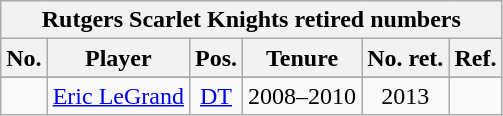<table class="wikitable" style="text-align:center">
<tr>
<th colspan=6 style =><strong>Rutgers Scarlet Knights retired numbers</strong></th>
</tr>
<tr>
<th style = >No.</th>
<th style = >Player</th>
<th style = >Pos.</th>
<th style = >Tenure</th>
<th style = >No. ret.</th>
<th style = >Ref.</th>
</tr>
<tr>
</tr>
<tr>
<td></td>
<td><a href='#'>Eric LeGrand</a></td>
<td><a href='#'>DT</a></td>
<td>2008–2010</td>
<td>2013</td>
<td></td>
</tr>
</table>
